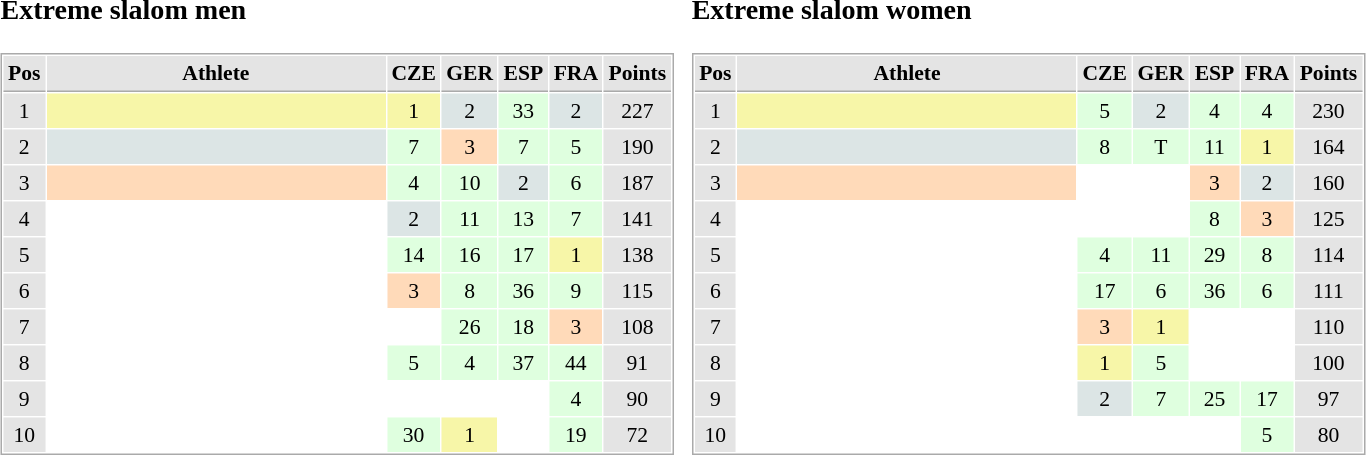<table border="0" cellspacing="10">
<tr>
<td><br><h3>Extreme slalom men</h3><table cellspacing="1" cellpadding="3" style="border:1px solid #AAAAAA;font-size:90%">
<tr bgcolor="#E4E4E4">
<th style="border-bottom:1px solid #AAAAAA" width=10>Pos</th>
<th style="border-bottom:1px solid #AAAAAA" width=220>Athlete</th>
<th style="border-bottom:1px solid #AAAAAA" width=20>CZE</th>
<th style="border-bottom:1px solid #AAAAAA" width=20>GER</th>
<th style="border-bottom:1px solid #AAAAAA" width=20>ESP</th>
<th style="border-bottom:1px solid #AAAAAA" width=20>FRA</th>
<th style="border-bottom:1px solid #AAAAAA" width=20>Points</th>
</tr>
<tr align="center">
<td style="background:#E4E4E4;">1</td>
<td align="left" style="background:#F7F6A8;"></td>
<td style="background:#F7F6A8;">1</td>
<td style="background:#DCE5E5;">2</td>
<td style="background:#DFFFDF;">33</td>
<td style="background:#DCE5E5;">2</td>
<td style="background:#E4E4E4;">227</td>
</tr>
<tr align="center">
<td style="background:#E4E4E4;">2</td>
<td align="left" style="background:#DCE5E5;"></td>
<td style="background:#DFFFDF;">7</td>
<td style="background:#FFDAB9;">3</td>
<td style="background:#DFFFDF;">7</td>
<td style="background:#DFFFDF;">5</td>
<td style="background:#E4E4E4;">190</td>
</tr>
<tr align="center">
<td style="background:#E4E4E4;">3</td>
<td align="left" style="background:#FFDAB9;"></td>
<td style="background:#DFFFDF;">4</td>
<td style="background:#DFFFDF;">10</td>
<td style="background:#DCE5E5;">2</td>
<td style="background:#DFFFDF;">6</td>
<td style="background:#E4E4E4;">187</td>
</tr>
<tr align="center">
<td style="background:#E4E4E4;">4</td>
<td align="left"></td>
<td style="background:#DCE5E5;">2</td>
<td style="background:#DFFFDF;">11</td>
<td style="background:#DFFFDF;">13</td>
<td style="background:#DFFFDF;">7</td>
<td style="background:#E4E4E4;">141</td>
</tr>
<tr align="center">
<td style="background:#E4E4E4;">5</td>
<td align="left"></td>
<td style="background:#DFFFDF;">14</td>
<td style="background:#DFFFDF;">16</td>
<td style="background:#DFFFDF;">17</td>
<td style="background:#F7F6A8;">1</td>
<td style="background:#E4E4E4;">138</td>
</tr>
<tr align="center">
<td style="background:#E4E4E4;">6</td>
<td align="left"></td>
<td style="background:#FFDAB9;">3</td>
<td style="background:#DFFFDF;">8</td>
<td style="background:#DFFFDF;">36</td>
<td style="background:#DFFFDF;">9</td>
<td style="background:#E4E4E4;">115</td>
</tr>
<tr align="center">
<td style="background:#E4E4E4;">7</td>
<td align="left"></td>
<td></td>
<td style="background:#DFFFDF;">26</td>
<td style="background:#DFFFDF;">18</td>
<td style="background:#FFDAB9;">3</td>
<td style="background:#E4E4E4;">108</td>
</tr>
<tr align="center">
<td style="background:#E4E4E4;">8</td>
<td align="left"></td>
<td style="background:#DFFFDF;">5</td>
<td style="background:#DFFFDF;">4</td>
<td style="background:#DFFFDF;">37</td>
<td style="background:#DFFFDF;">44</td>
<td style="background:#E4E4E4;">91</td>
</tr>
<tr align="center">
<td style="background:#E4E4E4;">9</td>
<td align="left"></td>
<td></td>
<td></td>
<td></td>
<td style="background:#DFFFDF;">4</td>
<td style="background:#E4E4E4;">90</td>
</tr>
<tr align="center">
<td style="background:#E4E4E4;">10</td>
<td align="left"></td>
<td style="background:#DFFFDF;">30</td>
<td style="background:#F7F6A8;">1</td>
<td></td>
<td style="background:#DFFFDF;">19</td>
<td style="background:#E4E4E4;">72</td>
</tr>
</table>
</td>
<td><br><h3>Extreme slalom women</h3><table cellspacing="1" cellpadding="3" style="border:1px solid #AAAAAA;font-size:90%">
<tr bgcolor="#E4E4E4">
<th style="border-bottom:1px solid #AAAAAA" width=10>Pos</th>
<th style="border-bottom:1px solid #AAAAAA" width=220>Athlete</th>
<th style="border-bottom:1px solid #AAAAAA" width=20>CZE</th>
<th style="border-bottom:1px solid #AAAAAA" width=20>GER</th>
<th style="border-bottom:1px solid #AAAAAA" width=20>ESP</th>
<th style="border-bottom:1px solid #AAAAAA" width=20>FRA</th>
<th style="border-bottom:1px solid #AAAAAA" width=20>Points</th>
</tr>
<tr align="center">
<td style="background:#E4E4E4;">1</td>
<td align="left" style="background:#F7F6A8;"></td>
<td style="background:#DFFFDF;">5</td>
<td style="background:#DCE5E5;">2</td>
<td style="background:#DFFFDF;">4</td>
<td style="background:#DFFFDF;">4</td>
<td style="background:#E4E4E4;">230</td>
</tr>
<tr align="center">
<td style="background:#E4E4E4;">2</td>
<td align="left" style="background:#DCE5E5;"></td>
<td style="background:#DFFFDF;">8</td>
<td style="background:#DFFFDF;">T</td>
<td style="background:#DFFFDF;">11</td>
<td style="background:#F7F6A8;">1</td>
<td style="background:#E4E4E4;">164</td>
</tr>
<tr align="center">
<td style="background:#E4E4E4;">3</td>
<td align="left" style="background:#FFDAB9;"></td>
<td></td>
<td></td>
<td style="background:#FFDAB9;">3</td>
<td style="background:#DCE5E5;">2</td>
<td style="background:#E4E4E4;">160</td>
</tr>
<tr align="center">
<td style="background:#E4E4E4;">4</td>
<td align="left"></td>
<td></td>
<td></td>
<td style="background:#DFFFDF;">8</td>
<td style="background:#FFDAB9;">3</td>
<td style="background:#E4E4E4;">125</td>
</tr>
<tr align="center">
<td style="background:#E4E4E4;">5</td>
<td align="left"></td>
<td style="background:#DFFFDF;">4</td>
<td style="background:#DFFFDF;">11</td>
<td style="background:#DFFFDF;">29</td>
<td style="background:#DFFFDF;">8</td>
<td style="background:#E4E4E4;">114</td>
</tr>
<tr align="center">
<td style="background:#E4E4E4;">6</td>
<td align="left"></td>
<td style="background:#DFFFDF;">17</td>
<td style="background:#DFFFDF;">6</td>
<td style="background:#DFFFDF;">36</td>
<td style="background:#DFFFDF;">6</td>
<td style="background:#E4E4E4;">111</td>
</tr>
<tr align="center">
<td style="background:#E4E4E4;">7</td>
<td align="left"></td>
<td style="background:#FFDAB9;">3</td>
<td style="background:#F7F6A8;">1</td>
<td></td>
<td></td>
<td style="background:#E4E4E4;">110</td>
</tr>
<tr align="center">
<td style="background:#E4E4E4;">8</td>
<td align="left"></td>
<td style="background:#F7F6A8;">1</td>
<td style="background:#DFFFDF;">5</td>
<td></td>
<td></td>
<td style="background:#E4E4E4;">100</td>
</tr>
<tr align="center">
<td style="background:#E4E4E4;">9</td>
<td align="left"></td>
<td style="background:#DCE5E5;">2</td>
<td style="background:#DFFFDF;">7</td>
<td style="background:#DFFFDF;">25</td>
<td style="background:#DFFFDF;">17</td>
<td style="background:#E4E4E4;">97</td>
</tr>
<tr align="center">
<td style="background:#E4E4E4;">10</td>
<td align="left"></td>
<td></td>
<td></td>
<td></td>
<td style="background:#DFFFDF;">5</td>
<td style="background:#E4E4E4;">80</td>
</tr>
</table>
</td>
</tr>
</table>
